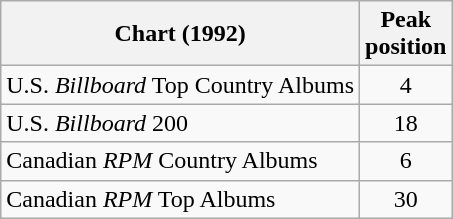<table class="wikitable">
<tr>
<th>Chart (1992)</th>
<th>Peak<br>position</th>
</tr>
<tr>
<td>U.S. <em>Billboard</em> Top Country Albums</td>
<td align="center">4</td>
</tr>
<tr>
<td>U.S. <em>Billboard</em> 200</td>
<td align="center">18</td>
</tr>
<tr>
<td>Canadian <em>RPM</em> Country Albums</td>
<td align="center">6</td>
</tr>
<tr>
<td>Canadian <em>RPM</em> Top Albums</td>
<td align="center">30</td>
</tr>
</table>
